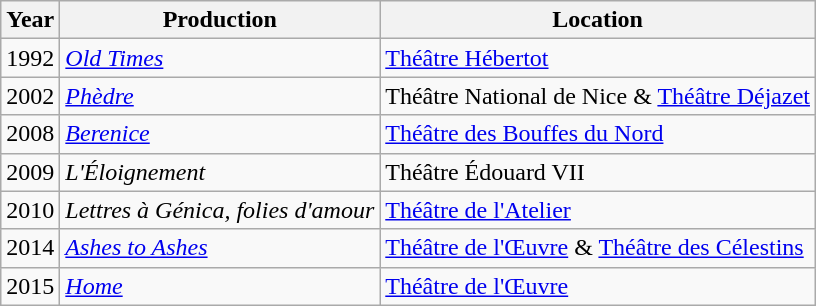<table class="wikitable sortable">
<tr>
<th>Year</th>
<th>Production</th>
<th>Location</th>
</tr>
<tr>
<td>1992</td>
<td><em><a href='#'>Old Times</a></em></td>
<td><a href='#'>Théâtre Hébertot</a></td>
</tr>
<tr>
<td>2002</td>
<td><em><a href='#'>Phèdre</a></em></td>
<td>Théâtre National de Nice & <a href='#'>Théâtre Déjazet</a></td>
</tr>
<tr>
<td>2008</td>
<td><em><a href='#'>Berenice</a></em></td>
<td><a href='#'>Théâtre des Bouffes du Nord</a></td>
</tr>
<tr>
<td>2009</td>
<td><em>L'Éloignement</em></td>
<td>Théâtre Édouard VII</td>
</tr>
<tr>
<td>2010</td>
<td><em>Lettres à Génica, folies d'amour</em></td>
<td><a href='#'>Théâtre de l'Atelier</a></td>
</tr>
<tr>
<td>2014</td>
<td><em><a href='#'>Ashes to Ashes</a></em></td>
<td><a href='#'>Théâtre de l'Œuvre</a> & <a href='#'>Théâtre des Célestins</a></td>
</tr>
<tr>
<td>2015</td>
<td><em><a href='#'>Home</a></em></td>
<td><a href='#'>Théâtre de l'Œuvre</a></td>
</tr>
</table>
